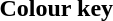<table class="toccolours">
<tr>
<th>Colour key</th>
</tr>
<tr>
<td></td>
</tr>
</table>
